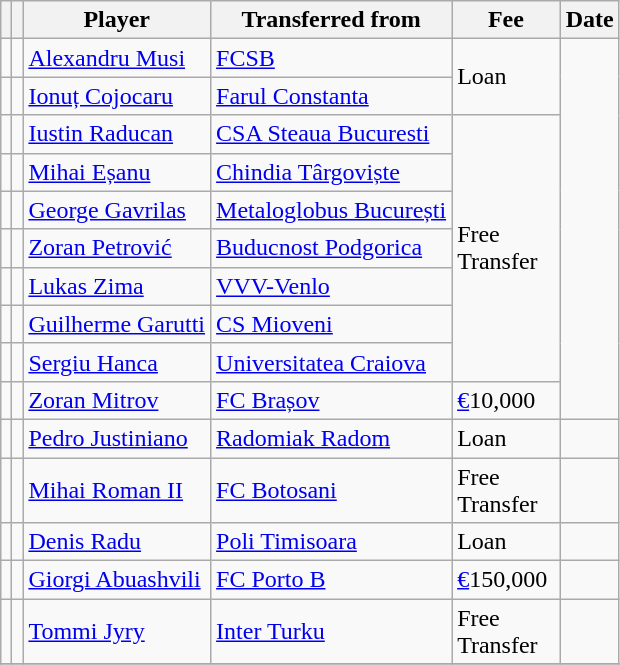<table class="wikitable plainrowheaders sortable">
<tr>
<th></th>
<th></th>
<th scope=col><strong>Player</strong></th>
<th><strong>Transferred from</strong></th>
<th !scope=col; style="width: 65px;"><strong>Fee</strong></th>
<th scope=col><strong>Date</strong></th>
</tr>
<tr>
<td align=center></td>
<td align=center></td>
<td> <a href='#'>Alexandru Musi</a></td>
<td> <a href='#'>FCSB</a></td>
<td rowspan=2>Loan</td>
<td rowspan=10></td>
</tr>
<tr>
<td align=center></td>
<td align=center></td>
<td> <a href='#'>Ionuț Cojocaru</a></td>
<td> <a href='#'>Farul Constanta</a></td>
</tr>
<tr>
<td align=center></td>
<td align=center></td>
<td> <a href='#'>Iustin Raducan</a></td>
<td> <a href='#'>CSA Steaua Bucuresti</a></td>
<td rowspan=7>Free Transfer</td>
</tr>
<tr>
<td align=center></td>
<td align=center></td>
<td> <a href='#'>Mihai Eșanu</a></td>
<td> <a href='#'>Chindia Târgoviște</a></td>
</tr>
<tr>
<td align=center></td>
<td align=center></td>
<td> <a href='#'>George Gavrilas</a></td>
<td> <a href='#'>Metaloglobus București</a></td>
</tr>
<tr>
<td align=center></td>
<td align=center></td>
<td> <a href='#'>Zoran Petrović</a></td>
<td> <a href='#'>Buducnost Podgorica</a></td>
</tr>
<tr>
<td align=center></td>
<td align=center></td>
<td> <a href='#'>Lukas Zima</a></td>
<td> <a href='#'>VVV-Venlo</a></td>
</tr>
<tr>
<td align=center></td>
<td align=center></td>
<td> <a href='#'>Guilherme Garutti</a></td>
<td> <a href='#'>CS Mioveni</a></td>
</tr>
<tr>
<td align=center></td>
<td align=center></td>
<td> <a href='#'>Sergiu Hanca</a></td>
<td> <a href='#'>Universitatea Craiova</a></td>
</tr>
<tr>
<td align=center></td>
<td align=center></td>
<td> <a href='#'>Zoran Mitrov</a></td>
<td> <a href='#'>FC Brașov</a></td>
<td><a href='#'>€</a>10,000</td>
</tr>
<tr>
<td align=center></td>
<td align=center></td>
<td> <a href='#'>Pedro Justiniano</a></td>
<td> <a href='#'>Radomiak Radom</a></td>
<td>Loan</td>
<td></td>
</tr>
<tr>
<td align=center></td>
<td align=center></td>
<td> <a href='#'>Mihai Roman II</a></td>
<td> <a href='#'>FC Botosani</a></td>
<td>Free Transfer</td>
<td></td>
</tr>
<tr>
<td align=center></td>
<td align=center></td>
<td> <a href='#'>Denis Radu</a></td>
<td> <a href='#'>Poli Timisoara</a></td>
<td>Loan</td>
<td></td>
</tr>
<tr>
<td align=center></td>
<td align=center></td>
<td> <a href='#'>Giorgi Abuashvili</a></td>
<td> <a href='#'>FC Porto B</a></td>
<td><a href='#'>€</a>150,000</td>
<td></td>
</tr>
<tr>
<td align=center></td>
<td align=center></td>
<td> <a href='#'>Tommi Jyry</a></td>
<td> <a href='#'>Inter Turku</a></td>
<td>Free Transfer</td>
<td></td>
</tr>
<tr>
</tr>
</table>
